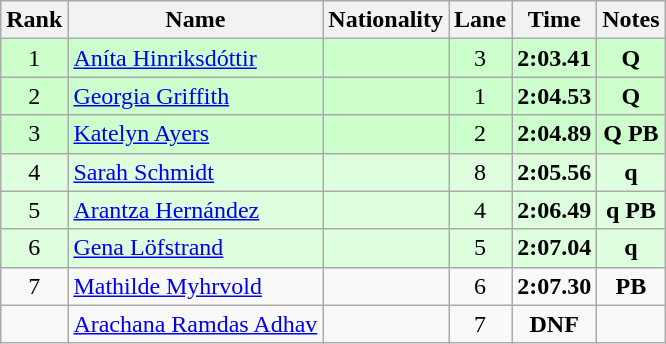<table class="wikitable sortable" style="text-align:center">
<tr>
<th>Rank</th>
<th>Name</th>
<th>Nationality</th>
<th>Lane</th>
<th>Time</th>
<th>Notes</th>
</tr>
<tr bgcolor=ccffcc>
<td>1</td>
<td align=left><a href='#'>Aníta Hinriksdóttir</a></td>
<td align=left></td>
<td>3</td>
<td><strong>2:03.41</strong></td>
<td><strong>Q</strong></td>
</tr>
<tr bgcolor=ccffcc>
<td>2</td>
<td align=left><a href='#'>Georgia Griffith</a></td>
<td align=left></td>
<td>1</td>
<td><strong>2:04.53</strong></td>
<td><strong>Q</strong></td>
</tr>
<tr bgcolor=ccffcc>
<td>3</td>
<td align=left><a href='#'>Katelyn Ayers</a></td>
<td align=left></td>
<td>2</td>
<td><strong>2:04.89</strong></td>
<td><strong>Q PB</strong></td>
</tr>
<tr bgcolor=ddffdd>
<td>4</td>
<td align=left><a href='#'>Sarah Schmidt</a></td>
<td align=left></td>
<td>8</td>
<td><strong>2:05.56</strong></td>
<td><strong>q</strong></td>
</tr>
<tr bgcolor=ddffdd>
<td>5</td>
<td align=left><a href='#'>Arantza Hernández</a></td>
<td align=left></td>
<td>4</td>
<td><strong>2:06.49</strong></td>
<td><strong>q PB</strong></td>
</tr>
<tr bgcolor=ddffdd>
<td>6</td>
<td align=left><a href='#'>Gena Löfstrand</a></td>
<td align=left></td>
<td>5</td>
<td><strong>2:07.04</strong></td>
<td><strong>q</strong></td>
</tr>
<tr>
<td>7</td>
<td align=left><a href='#'>Mathilde Myhrvold</a></td>
<td align=left></td>
<td>6</td>
<td><strong>2:07.30</strong></td>
<td><strong>PB</strong></td>
</tr>
<tr>
<td></td>
<td align=left><a href='#'>Arachana Ramdas Adhav</a></td>
<td align=left></td>
<td>7</td>
<td><strong>DNF</strong></td>
<td></td>
</tr>
</table>
